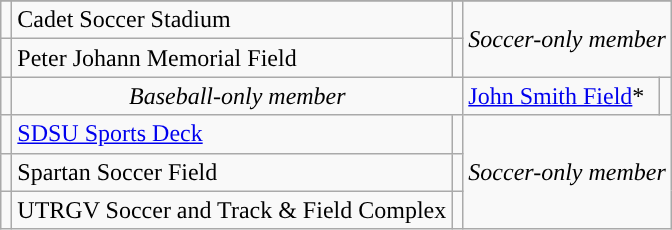<table class="wikitable sortable">
<tr>
</tr>
<tr>
</tr>
<tr>
<td style="text-align:center; "><a href='#'></a></td>
<td>Cadet Soccer Stadium</td>
<td></td>
<td colspan=2 rowspan=2 style="text-align:center;"><em>Soccer-only member</em></td>
</tr>
<tr>
<td style="text-align:center; "><a href='#'></a></td>
<td>Peter Johann Memorial Field</td>
<td></td>
</tr>
<tr>
<td style="text-align:center; "><a href='#'></a></td>
<td colspan=2 style="text-align:center;"><em>Baseball-only member</em></td>
<td><a href='#'>John Smith Field</a>*</td>
<td></td>
</tr>
<tr>
<td style="text-align:center; "><a href='#'></a></td>
<td><a href='#'>SDSU Sports Deck</a></td>
<td></td>
<td colspan=2 rowspan=3 style="text-align:center;"><em>Soccer-only member</em></td>
</tr>
<tr>
<td style="text-align:center; "><a href='#'></a></td>
<td>Spartan Soccer Field</td>
<td></td>
</tr>
<tr>
<td style="text-align:center; "><a href='#'></a></td>
<td>UTRGV Soccer and Track & Field Complex</td>
<td></td>
</tr>
</table>
